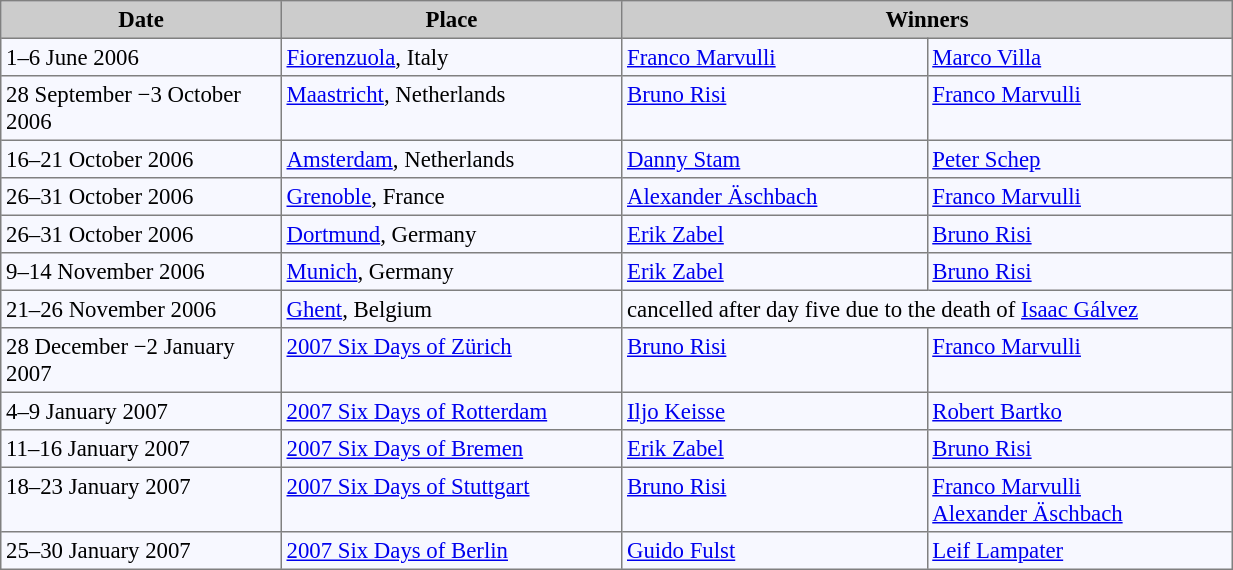<table bgcolor="#f7f8ff" cellpadding="3" cellspacing="0" border="1" style="font-size: 95%; border: gray solid 1px; border-collapse: collapse;">
<tr bgcolor="#CCCCCC">
<td align="center" width="180"><strong>Date</strong></td>
<td align="center" width="220"><strong>Place</strong></td>
<td align="center" width="400" colspan=2><strong>Winners</strong></td>
</tr>
<tr align="left" valign=top>
<td>1–6 June 2006</td>
<td> <a href='#'>Fiorenzuola</a>, Italy</td>
<td> <a href='#'>Franco Marvulli</a></td>
<td> <a href='#'>Marco Villa</a></td>
</tr>
<tr align="left" valign=top>
<td>28 September −3 October 2006</td>
<td> <a href='#'>Maastricht</a>, Netherlands</td>
<td> <a href='#'>Bruno Risi</a></td>
<td> <a href='#'>Franco Marvulli</a></td>
</tr>
<tr align="left" valign=top>
<td>16–21 October 2006</td>
<td> <a href='#'>Amsterdam</a>, Netherlands</td>
<td> <a href='#'>Danny Stam</a></td>
<td> <a href='#'>Peter Schep</a></td>
</tr>
<tr align="left" valign=top>
<td>26–31 October 2006</td>
<td> <a href='#'>Grenoble</a>, France</td>
<td> <a href='#'>Alexander Äschbach</a></td>
<td> <a href='#'>Franco Marvulli</a></td>
</tr>
<tr align="left" valign=top>
<td>26–31 October 2006</td>
<td> <a href='#'>Dortmund</a>, Germany</td>
<td> <a href='#'>Erik Zabel</a></td>
<td> <a href='#'>Bruno Risi</a></td>
</tr>
<tr align="left" valign=top>
<td>9–14 November 2006</td>
<td> <a href='#'>Munich</a>, Germany</td>
<td> <a href='#'>Erik Zabel</a></td>
<td> <a href='#'>Bruno Risi</a></td>
</tr>
<tr align="left" valign=top>
<td>21–26 November 2006</td>
<td> <a href='#'>Ghent</a>, Belgium</td>
<td colspan=2>cancelled after day five due to the death of <a href='#'>Isaac Gálvez</a></td>
</tr>
<tr align="left" valign=top>
<td>28 December −2 January 2007</td>
<td> <a href='#'>2007 Six Days of Zürich</a></td>
<td> <a href='#'>Bruno Risi</a></td>
<td> <a href='#'>Franco Marvulli</a></td>
</tr>
<tr align="left" valign=top>
<td>4–9 January 2007</td>
<td> <a href='#'>2007 Six Days of Rotterdam</a></td>
<td> <a href='#'>Iljo Keisse</a></td>
<td> <a href='#'>Robert Bartko</a></td>
</tr>
<tr align="left" valign=top>
<td>11–16 January 2007</td>
<td> <a href='#'>2007 Six Days of Bremen</a></td>
<td> <a href='#'>Erik Zabel</a></td>
<td> <a href='#'>Bruno Risi</a></td>
</tr>
<tr align="left" valign=top>
<td>18–23 January 2007</td>
<td> <a href='#'>2007 Six Days of Stuttgart</a></td>
<td> <a href='#'>Bruno Risi</a></td>
<td> <a href='#'>Franco Marvulli</a><br>  <a href='#'>Alexander Äschbach</a></td>
</tr>
<tr align="left" valign=top>
<td>25–30 January 2007</td>
<td> <a href='#'>2007 Six Days of Berlin</a></td>
<td> <a href='#'>Guido Fulst</a></td>
<td> <a href='#'>Leif Lampater</a></td>
</tr>
</table>
